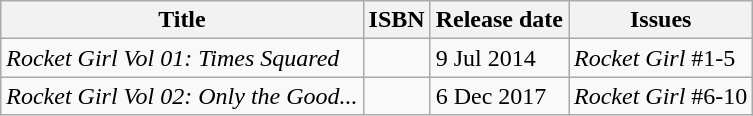<table class="wikitable">
<tr>
<th>Title</th>
<th>ISBN</th>
<th>Release date</th>
<th>Issues</th>
</tr>
<tr>
<td><em>Rocket Girl Vol 01: Times Squared</em></td>
<td></td>
<td>9 Jul 2014</td>
<td><em>Rocket Girl</em> #1-5</td>
</tr>
<tr>
<td><em>Rocket Girl Vol 02: Only the Good...</em></td>
<td></td>
<td>6 Dec 2017</td>
<td><em>Rocket Girl</em> #6-10</td>
</tr>
</table>
